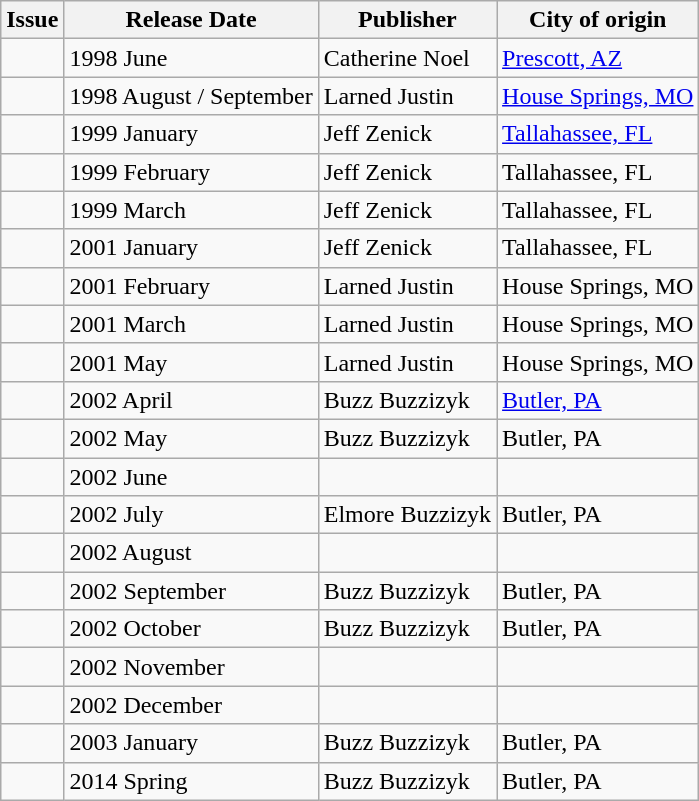<table class="wikitable sortable">
<tr>
<th>Issue</th>
<th>Release Date</th>
<th>Publisher</th>
<th>City of origin</th>
</tr>
<tr>
<td></td>
<td data-sort-value="1998-06">1998 June</td>
<td data-sort-value="Noel, Catherine">Catherine Noel</td>
<td><a href='#'>Prescott, AZ</a></td>
</tr>
<tr>
<td></td>
<td data-sort-value="1998-08">1998 August / September</td>
<td data-sort-value="Justin, Larned">Larned Justin</td>
<td><a href='#'>House Springs, MO</a></td>
</tr>
<tr>
<td></td>
<td data-sort-value="1999-01">1999 January</td>
<td data-sort-value="Zenick, Jeff">Jeff Zenick</td>
<td><a href='#'>Tallahassee, FL</a></td>
</tr>
<tr>
<td></td>
<td data-sort-value="1999-02">1999 February</td>
<td data-sort-value="Zenick, Jeff">Jeff Zenick</td>
<td>Tallahassee, FL</td>
</tr>
<tr>
<td></td>
<td data-sort-value="1999-03">1999 March</td>
<td data-sort-value="Zenick, Jeff">Jeff Zenick</td>
<td>Tallahassee, FL</td>
</tr>
<tr>
<td></td>
<td data-sort-value="2001-01">2001 January</td>
<td data-sort-value="Zenick, Jeff">Jeff Zenick</td>
<td>Tallahassee, FL</td>
</tr>
<tr>
<td></td>
<td data-sort-value="2001-02">2001 February</td>
<td data-sort-value="Justin, Larned">Larned Justin</td>
<td>House Springs, MO</td>
</tr>
<tr>
<td></td>
<td data-sort-value="2001-03">2001 March</td>
<td data-sort-value="Justin, Larned">Larned Justin</td>
<td>House Springs, MO</td>
</tr>
<tr>
<td></td>
<td data-sort-value="2001-05">2001 May</td>
<td data-sort-value="Justin, Larned">Larned Justin</td>
<td>House Springs, MO</td>
</tr>
<tr>
<td></td>
<td data-sort-value="2002-04">2002 April</td>
<td data-sort-value="Buzzizyk, Buzz">Buzz Buzzizyk</td>
<td><a href='#'>Butler, PA</a></td>
</tr>
<tr>
<td></td>
<td data-sort-value="2002-05">2002 May</td>
<td data-sort-value="Buzzizyk, Buzz">Buzz Buzzizyk</td>
<td>Butler, PA</td>
</tr>
<tr>
<td></td>
<td data-sort-value="2002-06">2002 June</td>
<td></td>
<td></td>
</tr>
<tr>
<td></td>
<td data-sort-value="2002-07">2002 July</td>
<td data-sort-value="Buzzizyk, Elmore">Elmore Buzzizyk</td>
<td>Butler, PA</td>
</tr>
<tr>
<td></td>
<td data-sort-value="2002-08">2002 August</td>
<td></td>
<td></td>
</tr>
<tr>
<td></td>
<td data-sort-value="2002-09">2002 September</td>
<td data-sort-value="Buzzizyk, Buzz">Buzz Buzzizyk</td>
<td>Butler, PA</td>
</tr>
<tr>
<td></td>
<td data-sort-value="2002-10">2002 October</td>
<td data-sort-value="Buzzizyk, Buzz">Buzz Buzzizyk</td>
<td>Butler, PA</td>
</tr>
<tr>
<td></td>
<td data-sort-value="2002-11">2002 November</td>
<td></td>
<td></td>
</tr>
<tr>
<td></td>
<td data-sort-value="2002-12">2002 December</td>
<td></td>
<td></td>
</tr>
<tr>
<td></td>
<td data-sort-value="2003-01">2003 January</td>
<td data-sort-value="Buzzizyk, Buzz">Buzz Buzzizyk</td>
<td>Butler, PA</td>
</tr>
<tr>
<td></td>
<td data-sort-value="2014-06">2014 Spring</td>
<td data-sort-value="Buzzizyk, Buzz">Buzz Buzzizyk</td>
<td>Butler, PA</td>
</tr>
</table>
